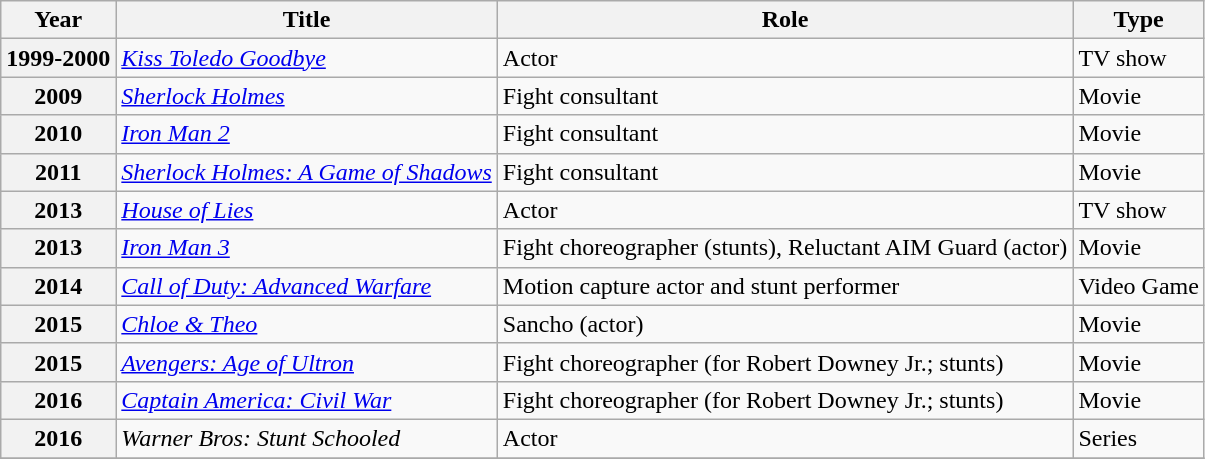<table class="wikitable plainrowheaders sortable" style="margin-right: 0;">
<tr>
<th scope="col">Year</th>
<th scope="col">Title</th>
<th scope="col">Role</th>
<th scope="col" class="unsortable">Type</th>
</tr>
<tr>
<th scope="row">1999-2000</th>
<td><em><a href='#'>Kiss Toledo Goodbye</a></em></td>
<td>Actor</td>
<td>TV show</td>
</tr>
<tr>
<th scope="row">2009</th>
<td><em><a href='#'>Sherlock Holmes</a></em></td>
<td>Fight consultant</td>
<td>Movie</td>
</tr>
<tr>
<th scope="row">2010</th>
<td><em><a href='#'>Iron Man 2</a></em></td>
<td>Fight consultant</td>
<td>Movie</td>
</tr>
<tr>
<th scope="row">2011</th>
<td><em><a href='#'>Sherlock Holmes: A Game of Shadows</a></em></td>
<td>Fight consultant</td>
<td>Movie</td>
</tr>
<tr>
<th scope="row">2013</th>
<td><em><a href='#'>House of Lies</a></em></td>
<td>Actor</td>
<td>TV show</td>
</tr>
<tr>
<th scope="row">2013</th>
<td><em><a href='#'>Iron Man 3</a></em></td>
<td>Fight choreographer (stunts), Reluctant AIM Guard (actor)</td>
<td>Movie</td>
</tr>
<tr>
<th scope="row">2014</th>
<td><em><a href='#'>Call of Duty: Advanced Warfare</a></em></td>
<td>Motion capture actor and stunt performer</td>
<td>Video Game</td>
</tr>
<tr>
<th scope="row">2015</th>
<td><em><a href='#'>Chloe & Theo</a></em></td>
<td>Sancho (actor)</td>
<td>Movie</td>
</tr>
<tr>
<th scope="row">2015</th>
<td><em><a href='#'>Avengers: Age of Ultron</a></em></td>
<td>Fight choreographer (for Robert Downey Jr.; stunts)</td>
<td>Movie</td>
</tr>
<tr>
<th scope="row">2016</th>
<td><em><a href='#'>Captain America: Civil War</a></em></td>
<td>Fight choreographer (for Robert Downey Jr.; stunts)</td>
<td>Movie</td>
</tr>
<tr>
<th scope="row">2016</th>
<td><em>Warner Bros: Stunt Schooled</em></td>
<td>Actor</td>
<td>Series</td>
</tr>
<tr>
</tr>
</table>
